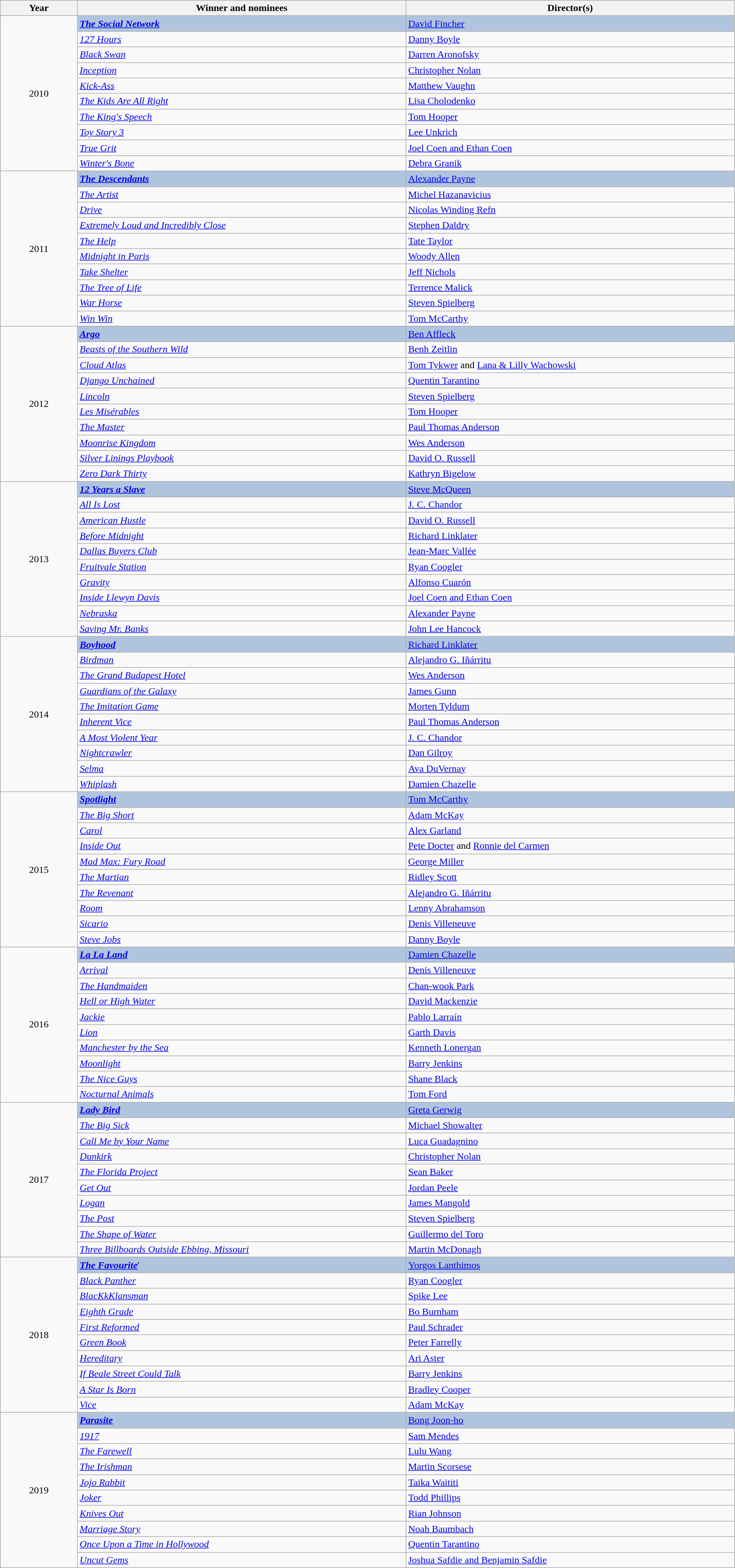<table class="wikitable" width="95%" cellpadding="5">
<tr>
<th width="100"><strong>Year</strong></th>
<th width="450"><strong>Winner and nominees</strong></th>
<th width="450"><strong>Director(s)</strong></th>
</tr>
<tr>
<td rowspan="10" style="text-align:center;">2010</td>
<td style="background:#B0C4DE;"><strong><em><a href='#'>The Social Network</a></em></strong></td>
<td style="background:#B0C4DE;"><a href='#'>David Fincher</a></td>
</tr>
<tr>
<td><em><a href='#'>127 Hours</a></em></td>
<td><a href='#'>Danny Boyle</a></td>
</tr>
<tr>
<td><em><a href='#'>Black Swan</a></em></td>
<td><a href='#'>Darren Aronofsky</a></td>
</tr>
<tr>
<td><em><a href='#'>Inception</a></em></td>
<td><a href='#'>Christopher Nolan</a></td>
</tr>
<tr>
<td><em><a href='#'>Kick-Ass</a></em></td>
<td><a href='#'>Matthew Vaughn</a></td>
</tr>
<tr>
<td><em><a href='#'>The Kids Are All Right</a></em></td>
<td><a href='#'>Lisa Cholodenko</a></td>
</tr>
<tr>
<td><em><a href='#'>The King's Speech</a></em></td>
<td><a href='#'>Tom Hooper</a></td>
</tr>
<tr>
<td><em><a href='#'>Toy Story 3</a></em></td>
<td><a href='#'>Lee Unkrich</a></td>
</tr>
<tr>
<td><em><a href='#'>True Grit</a></em></td>
<td><a href='#'>Joel Coen and Ethan Coen</a></td>
</tr>
<tr>
<td><em><a href='#'>Winter's Bone</a></em></td>
<td><a href='#'>Debra Granik</a></td>
</tr>
<tr>
<td rowspan="10" style="text-align:center;">2011</td>
<td style="background:#B0C4DE;"><strong><em><a href='#'>The Descendants</a></em></strong></td>
<td style="background:#B0C4DE;"><a href='#'>Alexander Payne</a></td>
</tr>
<tr>
<td><em><a href='#'>The Artist</a></em></td>
<td><a href='#'>Michel Hazanavicius</a></td>
</tr>
<tr>
<td><em><a href='#'>Drive</a></em></td>
<td><a href='#'>Nicolas Winding Refn</a></td>
</tr>
<tr>
<td><em><a href='#'>Extremely Loud and Incredibly Close</a></em></td>
<td><a href='#'>Stephen Daldry</a></td>
</tr>
<tr>
<td><em><a href='#'>The Help</a></em></td>
<td><a href='#'>Tate Taylor</a></td>
</tr>
<tr>
<td><em><a href='#'>Midnight in Paris</a></em></td>
<td><a href='#'>Woody Allen</a></td>
</tr>
<tr>
<td><em><a href='#'>Take Shelter</a></em></td>
<td><a href='#'>Jeff Nichols</a></td>
</tr>
<tr>
<td><em><a href='#'>The Tree of Life</a></em></td>
<td><a href='#'>Terrence Malick</a></td>
</tr>
<tr>
<td><em><a href='#'>War Horse</a></em></td>
<td><a href='#'>Steven Spielberg</a></td>
</tr>
<tr>
<td><em><a href='#'>Win Win</a></em></td>
<td><a href='#'>Tom McCarthy</a></td>
</tr>
<tr>
<td rowspan="10" style="text-align:center;">2012</td>
<td style="background:#B0C4DE;"><strong><em><a href='#'>Argo</a></em></strong></td>
<td style="background:#B0C4DE;"><a href='#'>Ben Affleck</a></td>
</tr>
<tr>
<td><em><a href='#'>Beasts of the Southern Wild</a></em></td>
<td><a href='#'>Benh Zeitlin</a></td>
</tr>
<tr>
<td><em><a href='#'>Cloud Atlas</a></em></td>
<td><a href='#'>Tom Tykwer</a> and <a href='#'>Lana & Lilly Wachowski</a></td>
</tr>
<tr>
<td><em><a href='#'>Django Unchained</a></em></td>
<td><a href='#'>Quentin Tarantino</a></td>
</tr>
<tr>
<td><em><a href='#'>Lincoln</a></em></td>
<td><a href='#'>Steven Spielberg</a></td>
</tr>
<tr>
<td><em><a href='#'>Les Misérables</a></em></td>
<td><a href='#'>Tom Hooper</a></td>
</tr>
<tr>
<td><em><a href='#'>The Master</a></em></td>
<td><a href='#'>Paul Thomas Anderson</a></td>
</tr>
<tr>
<td><em><a href='#'>Moonrise Kingdom</a></em></td>
<td><a href='#'>Wes Anderson</a></td>
</tr>
<tr>
<td><em><a href='#'>Silver Linings Playbook</a></em></td>
<td><a href='#'>David O. Russell</a></td>
</tr>
<tr>
<td><em><a href='#'>Zero Dark Thirty</a></em></td>
<td><a href='#'>Kathryn Bigelow</a></td>
</tr>
<tr>
<td rowspan="10" style="text-align:center;">2013</td>
<td style="background:#B0C4DE;"><strong><em><a href='#'>12 Years a Slave</a></em></strong></td>
<td style="background:#B0C4DE;"><a href='#'>Steve McQueen</a></td>
</tr>
<tr>
<td><em><a href='#'>All Is Lost</a></em></td>
<td><a href='#'>J. C. Chandor</a></td>
</tr>
<tr>
<td><em><a href='#'>American Hustle</a></em></td>
<td><a href='#'>David O. Russell</a></td>
</tr>
<tr>
<td><em><a href='#'>Before Midnight</a></em></td>
<td><a href='#'>Richard Linklater</a></td>
</tr>
<tr>
<td><em><a href='#'>Dallas Buyers Club</a></em></td>
<td><a href='#'>Jean-Marc Vallée</a></td>
</tr>
<tr>
<td><em><a href='#'>Fruitvale Station</a></em></td>
<td><a href='#'>Ryan Coogler</a></td>
</tr>
<tr>
<td><em><a href='#'>Gravity</a></em></td>
<td><a href='#'>Alfonso Cuarón</a></td>
</tr>
<tr>
<td><em><a href='#'>Inside Llewyn Davis</a></em></td>
<td><a href='#'>Joel Coen and Ethan Coen</a></td>
</tr>
<tr>
<td><em><a href='#'>Nebraska</a></em></td>
<td><a href='#'>Alexander Payne</a></td>
</tr>
<tr>
<td><em><a href='#'>Saving Mr. Banks</a></em></td>
<td><a href='#'>John Lee Hancock</a></td>
</tr>
<tr>
<td rowspan="10" style="text-align:center;">2014</td>
<td style="background:#B0C4DE;"><strong><em><a href='#'>Boyhood</a></em></strong></td>
<td style="background:#B0C4DE;"><a href='#'>Richard Linklater</a></td>
</tr>
<tr>
<td><em><a href='#'>Birdman</a></em></td>
<td><a href='#'>Alejandro G. Iñárritu</a></td>
</tr>
<tr>
<td><em><a href='#'>The Grand Budapest Hotel</a></em></td>
<td><a href='#'>Wes Anderson</a></td>
</tr>
<tr>
<td><em><a href='#'>Guardians of the Galaxy</a></em></td>
<td><a href='#'>James Gunn</a></td>
</tr>
<tr>
<td><em><a href='#'>The Imitation Game</a></em></td>
<td><a href='#'>Morten Tyldum</a></td>
</tr>
<tr>
<td><em><a href='#'>Inherent Vice</a></em></td>
<td><a href='#'>Paul Thomas Anderson</a></td>
</tr>
<tr>
<td><em><a href='#'>A Most Violent Year</a></em></td>
<td><a href='#'>J. C. Chandor</a></td>
</tr>
<tr>
<td><em><a href='#'>Nightcrawler</a></em></td>
<td><a href='#'>Dan Gilroy</a></td>
</tr>
<tr>
<td><em><a href='#'>Selma</a></em></td>
<td><a href='#'>Ava DuVernay</a></td>
</tr>
<tr>
<td><em><a href='#'>Whiplash</a></em></td>
<td><a href='#'>Damien Chazelle</a></td>
</tr>
<tr>
<td rowspan="10" style="text-align:center;">2015</td>
<td style="background:#B0C4DE;"><strong><em><a href='#'>Spotlight</a></em></strong></td>
<td style="background:#B0C4DE;"><a href='#'>Tom McCarthy</a></td>
</tr>
<tr>
<td><em><a href='#'>The Big Short</a></em></td>
<td><a href='#'>Adam McKay</a></td>
</tr>
<tr>
<td><em><a href='#'>Carol</a></em></td>
<td><a href='#'>Alex Garland</a></td>
</tr>
<tr>
<td><em><a href='#'>Inside Out</a></em></td>
<td><a href='#'>Pete Docter</a> and <a href='#'>Ronnie del Carmen</a></td>
</tr>
<tr>
<td><em><a href='#'>Mad Max: Fury Road</a></em></td>
<td><a href='#'>George Miller</a></td>
</tr>
<tr>
<td><em><a href='#'>The Martian</a></em></td>
<td><a href='#'>Ridley Scott</a></td>
</tr>
<tr>
<td><em><a href='#'>The Revenant</a></em></td>
<td><a href='#'>Alejandro G. Iñárritu</a></td>
</tr>
<tr>
<td><em><a href='#'>Room</a></em></td>
<td><a href='#'>Lenny Abrahamson</a></td>
</tr>
<tr>
<td><em><a href='#'>Sicario</a></em></td>
<td><a href='#'>Denis Villeneuve</a></td>
</tr>
<tr>
<td><em><a href='#'>Steve Jobs</a></em></td>
<td><a href='#'>Danny Boyle</a></td>
</tr>
<tr>
<td rowspan="10" style="text-align:center;">2016</td>
<td style="background:#B0C4DE;"><strong><em><a href='#'>La La Land</a></em></strong></td>
<td style="background:#B0C4DE;"><a href='#'>Damien Chazelle</a></td>
</tr>
<tr>
<td><em><a href='#'>Arrival</a></em></td>
<td><a href='#'>Denis Villeneuve</a></td>
</tr>
<tr>
<td><em><a href='#'>The Handmaiden</a></em></td>
<td><a href='#'>Chan-wook Park</a></td>
</tr>
<tr>
<td><em><a href='#'>Hell or High Water</a></em></td>
<td><a href='#'>David Mackenzie</a></td>
</tr>
<tr>
<td><em><a href='#'>Jackie</a></em></td>
<td><a href='#'>Pablo Larraín</a></td>
</tr>
<tr>
<td><em><a href='#'>Lion</a></em></td>
<td><a href='#'>Garth Davis</a></td>
</tr>
<tr>
<td><em><a href='#'>Manchester by the Sea</a></em></td>
<td><a href='#'>Kenneth Lonergan</a></td>
</tr>
<tr>
<td><em><a href='#'>Moonlight</a></em></td>
<td><a href='#'>Barry Jenkins</a></td>
</tr>
<tr>
<td><em><a href='#'>The Nice Guys</a></em></td>
<td><a href='#'>Shane Black</a></td>
</tr>
<tr>
<td><em><a href='#'>Nocturnal Animals</a></em></td>
<td><a href='#'>Tom Ford</a></td>
</tr>
<tr>
<td rowspan="10" style="text-align:center;">2017</td>
<td style="background:#B0C4DE;"><strong><em><a href='#'>Lady Bird</a></em></strong></td>
<td style="background:#B0C4DE;"><a href='#'>Greta Gerwig</a></td>
</tr>
<tr>
<td><em><a href='#'>The Big Sick</a></em></td>
<td><a href='#'>Michael Showalter</a></td>
</tr>
<tr>
<td><em><a href='#'>Call Me by Your Name</a></em></td>
<td><a href='#'>Luca Guadagnino</a></td>
</tr>
<tr>
<td><em><a href='#'>Dunkirk</a></em></td>
<td><a href='#'>Christopher Nolan</a></td>
</tr>
<tr>
<td><em><a href='#'>The Florida Project</a></em></td>
<td><a href='#'>Sean Baker</a></td>
</tr>
<tr>
<td><em><a href='#'>Get Out</a></em></td>
<td><a href='#'>Jordan Peele</a></td>
</tr>
<tr>
<td><em><a href='#'>Logan</a></em></td>
<td><a href='#'>James Mangold</a></td>
</tr>
<tr>
<td><em><a href='#'>The Post</a></em></td>
<td><a href='#'>Steven Spielberg</a></td>
</tr>
<tr>
<td><em><a href='#'>The Shape of Water</a></em></td>
<td><a href='#'>Guillermo del Toro</a></td>
</tr>
<tr>
<td><em><a href='#'>Three Billboards Outside Ebbing, Missouri</a></em></td>
<td><a href='#'>Martin McDonagh</a></td>
</tr>
<tr>
<td rowspan="10" style="text-align:center;">2018</td>
<td style="background:#B0C4DE;"><strong><em><a href='#'>The Favourite</a></em></strong>'</td>
<td style="background:#B0C4DE;"><a href='#'>Yorgos Lanthimos</a></td>
</tr>
<tr>
<td><em><a href='#'>Black Panther</a></em></td>
<td><a href='#'>Ryan Coogler</a></td>
</tr>
<tr>
<td><em><a href='#'>BlacKkKlansman</a></em></td>
<td><a href='#'>Spike Lee</a></td>
</tr>
<tr>
<td><em><a href='#'>Eighth Grade</a></em></td>
<td><a href='#'>Bo Burnham</a></td>
</tr>
<tr>
<td><em><a href='#'>First Reformed</a></em></td>
<td><a href='#'>Paul Schrader</a></td>
</tr>
<tr>
<td><em><a href='#'>Green Book</a></em></td>
<td><a href='#'>Peter Farrelly</a></td>
</tr>
<tr>
<td><em><a href='#'>Hereditary</a></em></td>
<td><a href='#'>Ari Aster</a></td>
</tr>
<tr>
<td><em><a href='#'>If Beale Street Could Talk</a></em></td>
<td><a href='#'>Barry Jenkins</a></td>
</tr>
<tr>
<td><em><a href='#'>A Star Is Born</a></em></td>
<td><a href='#'>Bradley Cooper</a></td>
</tr>
<tr>
<td><em><a href='#'>Vice</a></em></td>
<td><a href='#'>Adam McKay</a></td>
</tr>
<tr>
<td rowspan="10" style="text-align:center;">2019</td>
<td style="background:#B0C4DE;"><strong><em><a href='#'>Parasite</a></em></strong></td>
<td style="background:#B0C4DE;"><a href='#'>Bong Joon-ho</a></td>
</tr>
<tr>
<td><em><a href='#'>1917</a></em></td>
<td><a href='#'>Sam Mendes</a></td>
</tr>
<tr>
<td><em><a href='#'>The Farewell</a></em></td>
<td><a href='#'>Lulu Wang</a></td>
</tr>
<tr>
<td><em><a href='#'>The Irishman</a></em></td>
<td><a href='#'>Martin Scorsese</a></td>
</tr>
<tr>
<td><em><a href='#'>Jojo Rabbit</a></em></td>
<td><a href='#'>Taika Waititi</a></td>
</tr>
<tr>
<td><em><a href='#'>Joker</a></em></td>
<td><a href='#'>Todd Phillips</a></td>
</tr>
<tr>
<td><em><a href='#'>Knives Out</a></em></td>
<td><a href='#'>Rian Johnson</a></td>
</tr>
<tr>
<td><em><a href='#'>Marriage Story</a></em></td>
<td><a href='#'>Noah Baumbach</a></td>
</tr>
<tr>
<td><em><a href='#'>Once Upon a Time in Hollywood</a></em></td>
<td><a href='#'>Quentin Tarantino</a></td>
</tr>
<tr>
<td><em><a href='#'>Uncut Gems</a></em></td>
<td><a href='#'>Joshua Safdie and Benjamin Safdie</a></td>
</tr>
</table>
